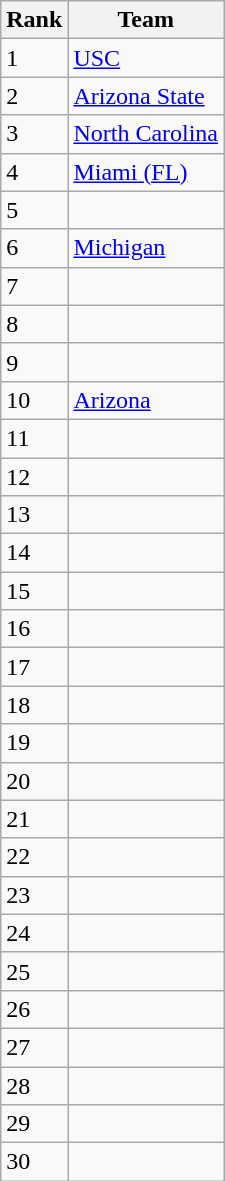<table class=wikitable>
<tr>
<th>Rank</th>
<th>Team</th>
</tr>
<tr>
<td>1</td>
<td><a href='#'>USC</a></td>
</tr>
<tr>
<td>2</td>
<td><a href='#'>Arizona State</a></td>
</tr>
<tr>
<td>3</td>
<td><a href='#'>North Carolina</a></td>
</tr>
<tr>
<td>4</td>
<td><a href='#'>Miami (FL)</a></td>
</tr>
<tr>
<td>5</td>
<td></td>
</tr>
<tr>
<td>6</td>
<td><a href='#'>Michigan</a></td>
</tr>
<tr>
<td>7</td>
<td></td>
</tr>
<tr>
<td>8</td>
<td></td>
</tr>
<tr>
<td>9</td>
<td></td>
</tr>
<tr>
<td>10</td>
<td><a href='#'>Arizona</a></td>
</tr>
<tr>
<td>11</td>
<td></td>
</tr>
<tr>
<td>12</td>
<td></td>
</tr>
<tr>
<td>13</td>
<td></td>
</tr>
<tr>
<td>14</td>
<td></td>
</tr>
<tr>
<td>15</td>
<td></td>
</tr>
<tr>
<td>16</td>
<td></td>
</tr>
<tr>
<td>17</td>
<td></td>
</tr>
<tr>
<td>18</td>
<td></td>
</tr>
<tr>
<td>19</td>
<td></td>
</tr>
<tr>
<td>20</td>
<td></td>
</tr>
<tr>
<td>21</td>
<td></td>
</tr>
<tr>
<td>22</td>
<td></td>
</tr>
<tr>
<td>23</td>
<td></td>
</tr>
<tr>
<td>24</td>
<td></td>
</tr>
<tr>
<td>25</td>
<td></td>
</tr>
<tr>
<td>26</td>
<td></td>
</tr>
<tr>
<td>27</td>
<td></td>
</tr>
<tr>
<td>28</td>
<td></td>
</tr>
<tr>
<td>29</td>
<td></td>
</tr>
<tr>
<td>30</td>
<td></td>
</tr>
</table>
